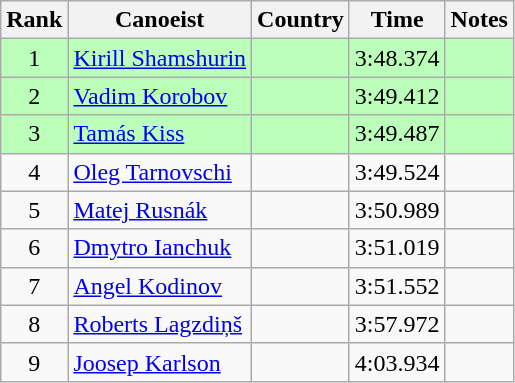<table class="wikitable" style="text-align:center">
<tr>
<th>Rank</th>
<th>Canoeist</th>
<th>Country</th>
<th>Time</th>
<th>Notes</th>
</tr>
<tr bgcolor=bbffbb>
<td>1</td>
<td align=left><a href='#'>Kirill Shamshurin</a></td>
<td align=left></td>
<td>3:48.374</td>
<td></td>
</tr>
<tr bgcolor=bbffbb>
<td>2</td>
<td align=left><a href='#'>Vadim Korobov</a></td>
<td align=left></td>
<td>3:49.412</td>
<td></td>
</tr>
<tr bgcolor=bbffbb>
<td>3</td>
<td align=left><a href='#'>Tamás Kiss</a></td>
<td align=left></td>
<td>3:49.487</td>
<td></td>
</tr>
<tr>
<td>4</td>
<td align=left><a href='#'>Oleg Tarnovschi</a></td>
<td align=left></td>
<td>3:49.524</td>
<td></td>
</tr>
<tr>
<td>5</td>
<td align=left><a href='#'>Matej Rusnák</a></td>
<td align=left></td>
<td>3:50.989</td>
<td></td>
</tr>
<tr>
<td>6</td>
<td align=left><a href='#'>Dmytro Ianchuk</a></td>
<td align=left></td>
<td>3:51.019</td>
<td></td>
</tr>
<tr>
<td>7</td>
<td align=left><a href='#'>Angel Kodinov</a></td>
<td align=left></td>
<td>3:51.552</td>
<td></td>
</tr>
<tr>
<td>8</td>
<td align=left><a href='#'>Roberts Lagzdiņš</a></td>
<td align=left></td>
<td>3:57.972</td>
<td></td>
</tr>
<tr>
<td>9</td>
<td align=left><a href='#'>Joosep Karlson</a></td>
<td align=left></td>
<td>4:03.934</td>
<td></td>
</tr>
</table>
